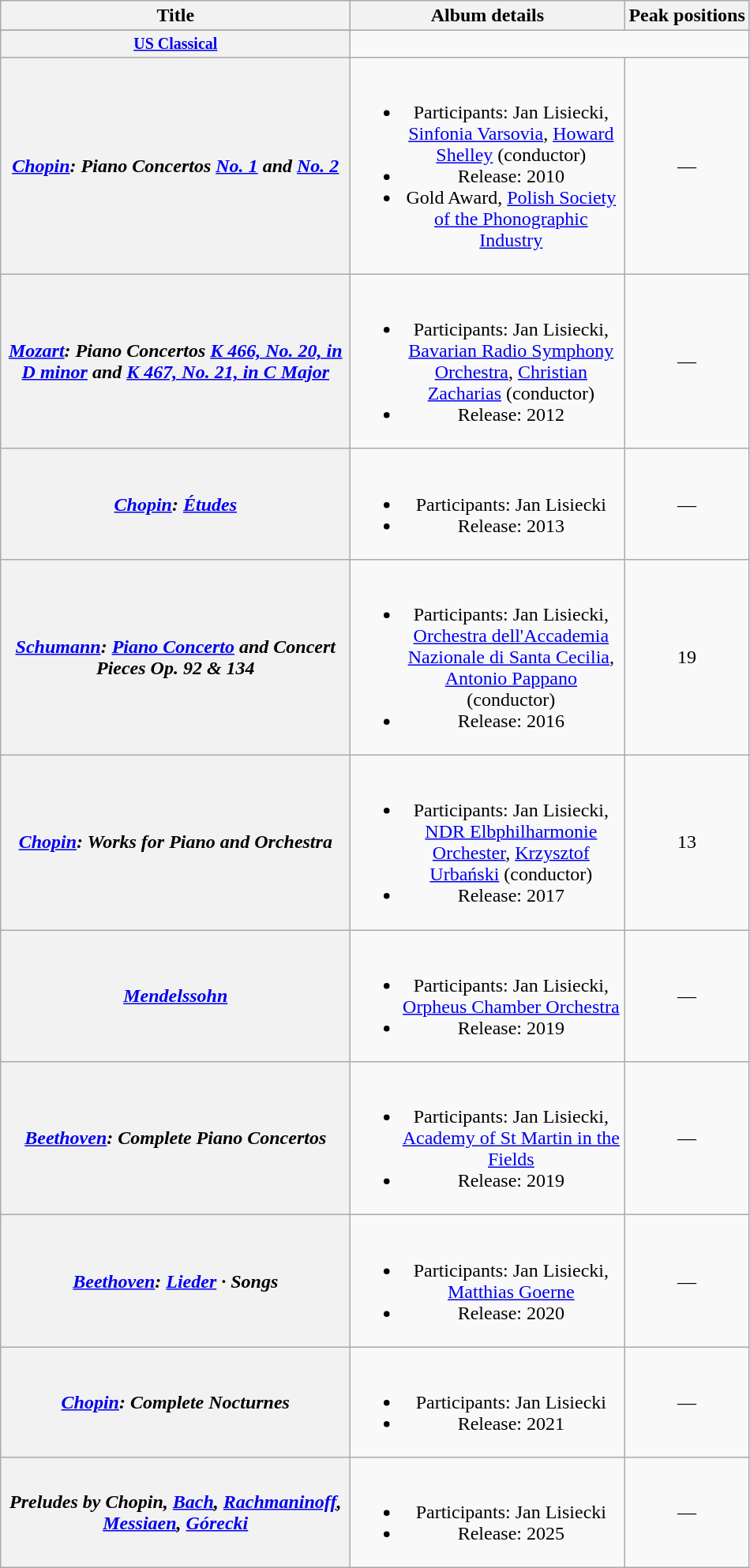<table class="wikitable plainrowheaders" style="text-align:center;">
<tr>
<th rowspan="2" style="width:18em;">Title</th>
<th rowspan="2" style="width:14em;">Album details</th>
<th>Peak positions</th>
</tr>
<tr>
</tr>
<tr>
</tr>
<tr style="font-size:smaller;">
<th style="width:40px;"><a href='#'>US Classical</a><br></th>
</tr>
<tr>
<th scope="row"><em><a href='#'>Chopin</a>: Piano Concertos <a href='#'>No. 1</a> and <a href='#'>No. 2</a></em></th>
<td><br><ul><li>Participants: Jan Lisiecki, <a href='#'>Sinfonia Varsovia</a>, <a href='#'>Howard Shelley</a> (conductor)</li><li>Release: 2010</li><li>Gold Award, <a href='#'>Polish Society of the Phonographic Industry</a></li></ul></td>
<td>—</td>
</tr>
<tr>
<th scope="row"><em><a href='#'>Mozart</a>: Piano Concertos <a href='#'>K 466, No. 20, in D minor</a> and <a href='#'>K 467, No. 21, in C Major</a></em></th>
<td><br><ul><li>Participants: Jan Lisiecki, <a href='#'>Bavarian Radio Symphony Orchestra</a>, <a href='#'>Christian Zacharias</a> (conductor)</li><li>Release: 2012</li></ul></td>
<td>—</td>
</tr>
<tr>
<th scope="row"><em><a href='#'>Chopin</a>: <a href='#'>Études</a></em></th>
<td><br><ul><li>Participants: Jan Lisiecki</li><li>Release: 2013</li></ul></td>
<td>—</td>
</tr>
<tr>
<th scope="row"><em><a href='#'>Schumann</a>: <a href='#'>Piano Concerto</a> and Concert Pieces Op. 92 & 134</em></th>
<td><br><ul><li>Participants: Jan Lisiecki, <a href='#'>Orchestra dell'Accademia Nazionale di Santa Cecilia</a>, <a href='#'>Antonio Pappano</a> (conductor)</li><li>Release: 2016</li></ul></td>
<td>19</td>
</tr>
<tr>
<th scope="row"><em><a href='#'>Chopin</a>: Works for Piano and Orchestra</em></th>
<td><br><ul><li>Participants: Jan Lisiecki, <a href='#'>NDR Elbphilharmonie Orchester</a>, <a href='#'>Krzysztof Urbański</a> (conductor)</li><li>Release: 2017</li></ul></td>
<td>13</td>
</tr>
<tr>
<th scope="row"><em><a href='#'>Mendelssohn</a></em></th>
<td><br><ul><li>Participants: Jan Lisiecki, <a href='#'>Orpheus Chamber Orchestra</a></li><li>Release: 2019</li></ul></td>
<td>—</td>
</tr>
<tr>
<th scope="row"><em><a href='#'>Beethoven</a>: Complete Piano Concertos</em></th>
<td><br><ul><li>Participants: Jan Lisiecki, <a href='#'>Academy of St Martin in the Fields</a></li><li>Release: 2019</li></ul></td>
<td>—</td>
</tr>
<tr>
<th scope="row"><em><a href='#'>Beethoven</a>: <a href='#'>Lieder</a> · Songs</em></th>
<td><br><ul><li>Participants: Jan Lisiecki, <a href='#'>Matthias Goerne</a></li><li>Release: 2020</li></ul></td>
<td>—</td>
</tr>
<tr>
<th scope="row"><em><a href='#'>Chopin</a>: Complete Nocturnes</em></th>
<td><br><ul><li>Participants: Jan Lisiecki</li><li>Release: 2021</li></ul></td>
<td>—</td>
</tr>
<tr>
<th scope="row"><em>Preludes by Chopin, <a href='#'>Bach</a>, <a href='#'>Rachmaninoff</a>, <a href='#'>Messiaen</a>, <a href='#'>Górecki</a></em></th>
<td><br><ul><li>Participants: Jan Lisiecki</li><li>Release: 2025</li></ul></td>
<td>—</td>
</tr>
</table>
